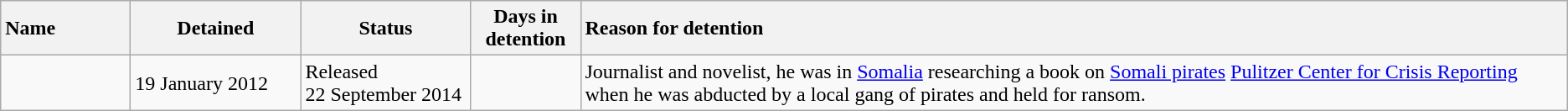<table class="wikitable defaultleft col2center col3center col4center col5left sortable">
<tr>
<th style="text-align: left; width: 6em;">Name</th>
<th style="width: 8em;">Detained</th>
<th style="width: 8em;">Status</th>
<th style="width: 5em;">Days in detention</th>
<th class="unsortable" style="text-align: left;">Reason for detention</th>
</tr>
<tr>
<td></td>
<td>19 January 2012</td>
<td>Released<br>22 September 2014</td>
<td></td>
<td>Journalist and novelist, he was in <a href='#'>Somalia</a> researching a book on <a href='#'>Somali pirates</a> <a href='#'>Pulitzer Center for Crisis Reporting</a> when he was abducted by a local gang of pirates and held for ransom.</td>
</tr>
</table>
